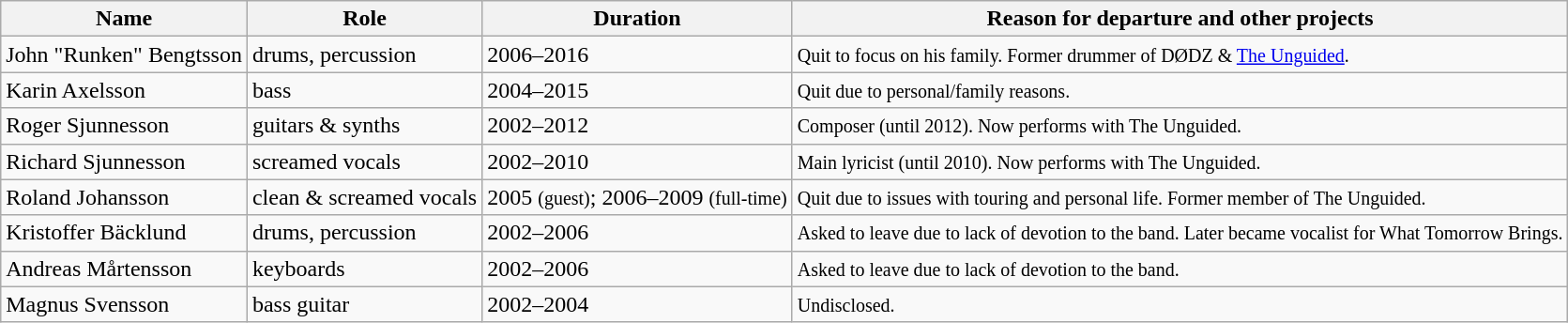<table class="wikitable">
<tr>
<th>Name</th>
<th>Role</th>
<th>Duration</th>
<th>Reason for departure and other projects</th>
</tr>
<tr>
<td>John "Runken" Bengtsson</td>
<td>drums, percussion</td>
<td>2006–2016</td>
<td><small>Quit to focus on his family. Former drummer of DØDZ & <a href='#'>The Unguided</a>.</small></td>
</tr>
<tr>
<td>Karin Axelsson</td>
<td>bass</td>
<td>2004–2015</td>
<td><small>Quit due to personal/family reasons.</small></td>
</tr>
<tr>
<td>Roger Sjunnesson</td>
<td>guitars & synths</td>
<td>2002–2012</td>
<td><small>Composer (until 2012). Now performs with The Unguided.</small></td>
</tr>
<tr>
<td>Richard Sjunnesson</td>
<td>screamed vocals</td>
<td>2002–2010</td>
<td><small>Main lyricist (until 2010). Now performs with The Unguided.</small></td>
</tr>
<tr>
<td>Roland Johansson</td>
<td>clean & screamed vocals</td>
<td>2005 <small>(guest)</small>; 2006–2009 <small>(full-time)</small></td>
<td><small>Quit due to issues with touring and personal life. Former member of The Unguided.</small></td>
</tr>
<tr>
<td>Kristoffer Bäcklund</td>
<td>drums, percussion</td>
<td>2002–2006</td>
<td><small>Asked to leave due to lack of devotion to the band. Later became vocalist for What Tomorrow Brings.</small></td>
</tr>
<tr>
<td>Andreas Mårtensson</td>
<td>keyboards</td>
<td>2002–2006</td>
<td><small>Asked to leave due to lack of devotion to the band. </small></td>
</tr>
<tr>
<td>Magnus Svensson</td>
<td>bass guitar</td>
<td>2002–2004</td>
<td><small>Undisclosed.</small></td>
</tr>
</table>
